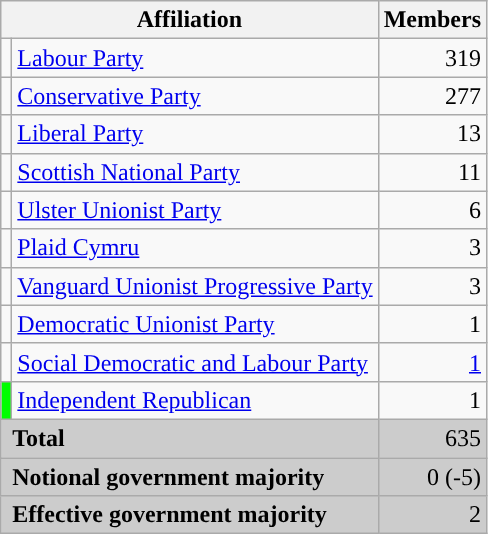<table class="wikitable sortable">
<tr>
<th colspan="2">Affiliation</th>
<th>Members</th>
</tr>
<tr>
<td style="color:inherit;background:"></td>
<td><a href='#'>Labour Party</a></td>
<td align="right">319</td>
</tr>
<tr>
<td style="color:inherit;background:"></td>
<td><a href='#'>Conservative Party</a></td>
<td align="right">277</td>
</tr>
<tr>
<td style="color:inherit;background:"></td>
<td><a href='#'>Liberal Party</a></td>
<td align="right">13</td>
</tr>
<tr>
<td style="color:inherit;background:"></td>
<td><a href='#'>Scottish National Party</a></td>
<td align="right">11</td>
</tr>
<tr>
<td style="color:inherit;background:"></td>
<td><a href='#'>Ulster Unionist Party</a></td>
<td align="right">6</td>
</tr>
<tr>
<td style="color:inherit;background:"></td>
<td><a href='#'>Plaid Cymru</a></td>
<td align="right">3</td>
</tr>
<tr>
<td style="color:inherit;background:"></td>
<td><a href='#'>Vanguard Unionist Progressive Party</a></td>
<td align="right">3</td>
</tr>
<tr>
<td style="color:inherit;background:"></td>
<td><a href='#'>Democratic Unionist Party</a></td>
<td align="right">1</td>
</tr>
<tr>
<td style="color:inherit;background:"></td>
<td><a href='#'>Social Democratic and Labour Party</a></td>
<td align="right"><a href='#'>1</a></td>
</tr>
<tr>
<td bgcolor="00FF00"></td>
<td><a href='#'>Independent Republican</a></td>
<td align="right">1</td>
</tr>
<tr bgcolor="CCCCCC">
<td colspan="2" rowspan="1"> <strong>Total</strong></td>
<td align="right">635</td>
</tr>
<tr bgcolor="CCCCCC">
<td colspan="2" rowspan="1"> <strong>Notional government majority</strong></td>
<td align="right">0 (-5)</td>
</tr>
<tr bgcolor="CCCCCC">
<td colspan="2" rowspan="1"> <strong>Effective government majority</strong></td>
<td align="right">2</td>
</tr>
</table>
